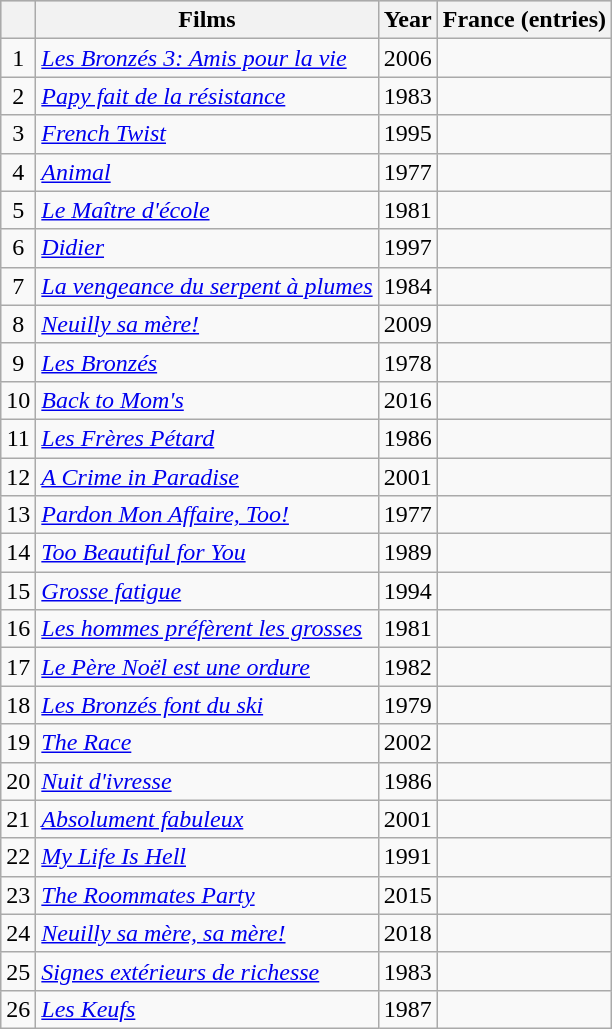<table class="sortable wikitable" style="font-size: 100%">
<tr style="background:#ccc;">
<th></th>
<th>Films</th>
<th>Year</th>
<th>France (entries)</th>
</tr>
<tr>
<td style="text-align:center;">1</td>
<td><em><a href='#'>Les Bronzés 3: Amis pour la vie</a></em></td>
<td style="text-align:center;">2006</td>
<td style="text-align:center;"></td>
</tr>
<tr>
<td style="text-align:center;">2</td>
<td><em><a href='#'>Papy fait de la résistance</a></em></td>
<td style="text-align:center;">1983</td>
<td style="text-align:center;"></td>
</tr>
<tr>
<td style="text-align:center;">3</td>
<td><em><a href='#'>French Twist</a></em></td>
<td style="text-align:center;">1995</td>
<td style="text-align:center;"></td>
</tr>
<tr>
<td style="text-align:center;">4</td>
<td><em><a href='#'>Animal</a></em></td>
<td style="text-align:center;">1977</td>
<td style="text-align:center;"></td>
</tr>
<tr>
<td style="text-align:center;">5</td>
<td><em><a href='#'>Le Maître d'école</a></em></td>
<td style="text-align:center;">1981</td>
<td style="text-align:center;"></td>
</tr>
<tr>
<td style="text-align:center;">6</td>
<td><em><a href='#'>Didier</a></em></td>
<td style="text-align:center;">1997</td>
<td style="text-align:center;"></td>
</tr>
<tr>
<td style="text-align:center;">7</td>
<td><em><a href='#'>La vengeance du serpent à plumes</a></em></td>
<td style="text-align:center;">1984</td>
<td style="text-align:center;"></td>
</tr>
<tr>
<td style="text-align:center;">8</td>
<td><em><a href='#'>Neuilly sa mère!</a></em></td>
<td style="text-align:center;">2009</td>
<td style="text-align:center;"></td>
</tr>
<tr>
<td style="text-align:center;">9</td>
<td><em><a href='#'>Les Bronzés</a></em></td>
<td style="text-align:center;">1978</td>
<td style="text-align:center;"></td>
</tr>
<tr>
<td style="text-align:center;">10</td>
<td><em><a href='#'>Back to Mom's</a></em></td>
<td style="text-align:center;">2016</td>
<td style="text-align:center;"></td>
</tr>
<tr>
<td style="text-align:center;">11</td>
<td><em><a href='#'>Les Frères Pétard</a></em></td>
<td style="text-align:center;">1986</td>
<td style="text-align:center;"></td>
</tr>
<tr>
<td style="text-align:center;">12</td>
<td><em><a href='#'>A Crime in Paradise</a></em></td>
<td style="text-align:center;">2001</td>
<td style="text-align:center;"></td>
</tr>
<tr>
<td style="text-align:center;">13</td>
<td><em><a href='#'>Pardon Mon Affaire, Too!</a></em></td>
<td style="text-align:center;">1977</td>
<td style="text-align:center;"></td>
</tr>
<tr>
<td style="text-align:center;">14</td>
<td><em><a href='#'>Too Beautiful for You</a></em></td>
<td style="text-align:center;">1989</td>
<td style="text-align:center;"></td>
</tr>
<tr>
<td style="text-align:center;">15</td>
<td><em><a href='#'>Grosse fatigue</a></em></td>
<td style="text-align:center;">1994</td>
<td style="text-align:center;"></td>
</tr>
<tr>
<td style="text-align:center;">16</td>
<td><em><a href='#'>Les hommes préfèrent les grosses</a></em></td>
<td style="text-align:center;">1981</td>
<td style="text-align:center;"></td>
</tr>
<tr>
<td style="text-align:center;">17</td>
<td><em><a href='#'>Le Père Noël est une ordure</a></em></td>
<td style="text-align:center;">1982</td>
<td style="text-align:center;"></td>
</tr>
<tr>
<td style="text-align:center;">18</td>
<td><em><a href='#'>Les Bronzés font du ski</a></em></td>
<td style="text-align:center;">1979</td>
<td style="text-align:center;"></td>
</tr>
<tr>
<td style="text-align:center;">19</td>
<td><em><a href='#'>The Race</a></em></td>
<td style="text-align:center;">2002</td>
<td style="text-align:center;"></td>
</tr>
<tr>
<td style="text-align:center;">20</td>
<td><em><a href='#'>Nuit d'ivresse</a></em></td>
<td style="text-align:center;">1986</td>
<td style="text-align:center;"></td>
</tr>
<tr>
<td style="text-align:center;">21</td>
<td><em><a href='#'>Absolument fabuleux</a></em></td>
<td style="text-align:center;">2001</td>
<td style="text-align:center;"></td>
</tr>
<tr>
<td style="text-align:center;">22</td>
<td><em><a href='#'>My Life Is Hell</a></em></td>
<td style="text-align:center;">1991</td>
<td style="text-align:center;"></td>
</tr>
<tr>
<td style="text-align:center;">23</td>
<td><em><a href='#'>The Roommates Party</a></em></td>
<td style="text-align:center;">2015</td>
<td style="text-align:center;"></td>
</tr>
<tr>
<td style="text-align:center;">24</td>
<td><em><a href='#'>Neuilly sa mère, sa mère!</a></em></td>
<td style="text-align:center;">2018</td>
<td style="text-align:center;"></td>
</tr>
<tr>
<td style="text-align:center;">25</td>
<td><em><a href='#'>Signes extérieurs de richesse</a></em></td>
<td style="text-align:center;">1983</td>
<td style="text-align:center;"></td>
</tr>
<tr>
<td style="text-align:center;">26</td>
<td><em><a href='#'>Les Keufs</a></em></td>
<td style="text-align:center;">1987</td>
<td style="text-align:center;"></td>
</tr>
</table>
